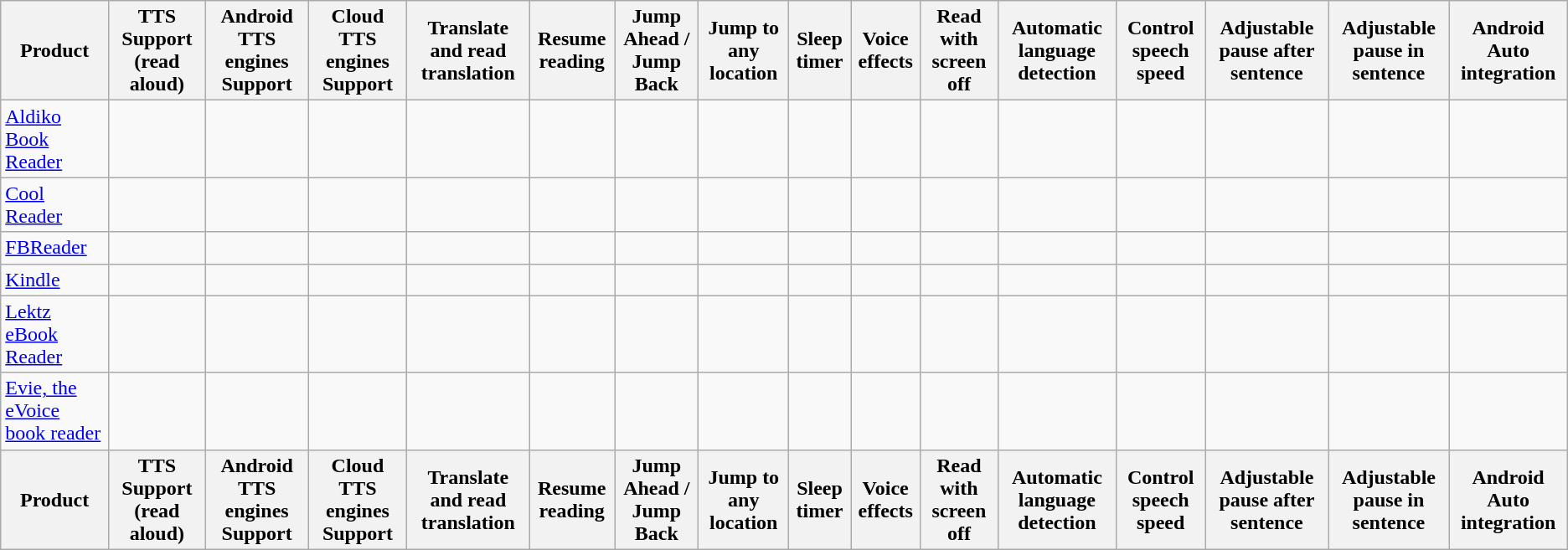<table class="wikitable sortable sort-under">
<tr>
<th>Product</th>
<th>TTS Support (read aloud)</th>
<th>Android TTS engines Support</th>
<th>Cloud TTS engines Support</th>
<th>Translate and read translation</th>
<th>Resume reading</th>
<th>Jump Ahead / Jump Back</th>
<th>Jump to any location</th>
<th>Sleep timer</th>
<th>Voice effects</th>
<th>Read with screen off</th>
<th>Automatic language detection</th>
<th>Control speech speed</th>
<th>Adjustable pause after sentence</th>
<th>Adjustable pause in sentence</th>
<th>Android Auto integration</th>
</tr>
<tr>
<td><a href='#'>Aldiko Book Reader</a></td>
<td></td>
<td></td>
<td></td>
<td></td>
<td></td>
<td></td>
<td></td>
<td></td>
<td></td>
<td></td>
<td></td>
<td></td>
<td></td>
<td></td>
<td></td>
</tr>
<tr>
<td><a href='#'>Cool Reader</a></td>
<td></td>
<td></td>
<td></td>
<td></td>
<td></td>
<td></td>
<td></td>
<td></td>
<td></td>
<td></td>
<td></td>
<td></td>
<td></td>
<td></td>
<td></td>
</tr>
<tr>
<td><a href='#'>FBReader</a></td>
<td></td>
<td></td>
<td></td>
<td></td>
<td></td>
<td></td>
<td></td>
<td></td>
<td></td>
<td></td>
<td></td>
<td></td>
<td></td>
<td></td>
<td></td>
</tr>
<tr>
<td><a href='#'>Kindle</a></td>
<td></td>
<td></td>
<td></td>
<td></td>
<td></td>
<td></td>
<td></td>
<td></td>
<td></td>
<td></td>
<td></td>
<td></td>
<td></td>
<td></td>
<td></td>
</tr>
<tr>
<td><a href='#'>Lektz eBook Reader</a></td>
<td></td>
<td></td>
<td></td>
<td></td>
<td></td>
<td></td>
<td></td>
<td></td>
<td></td>
<td></td>
<td></td>
<td></td>
<td></td>
<td></td>
<td></td>
</tr>
<tr>
<td><a href='#'>Evie, the eVoice book reader</a></td>
<td></td>
<td></td>
<td></td>
<td></td>
<td></td>
<td></td>
<td></td>
<td></td>
<td></td>
<td></td>
<td></td>
<td></td>
<td></td>
<td></td>
<td></td>
</tr>
<tr>
<th>Product</th>
<th>TTS Support (read aloud)</th>
<th>Android TTS engines Support</th>
<th>Cloud TTS engines Support</th>
<th>Translate and read translation</th>
<th>Resume reading</th>
<th>Jump Ahead / Jump Back</th>
<th>Jump to any location</th>
<th>Sleep timer</th>
<th>Voice effects</th>
<th>Read with screen off</th>
<th>Automatic language detection</th>
<th>Control speech speed</th>
<th>Adjustable pause after sentence</th>
<th>Adjustable pause in sentence</th>
<th>Android Auto integration</th>
</tr>
</table>
